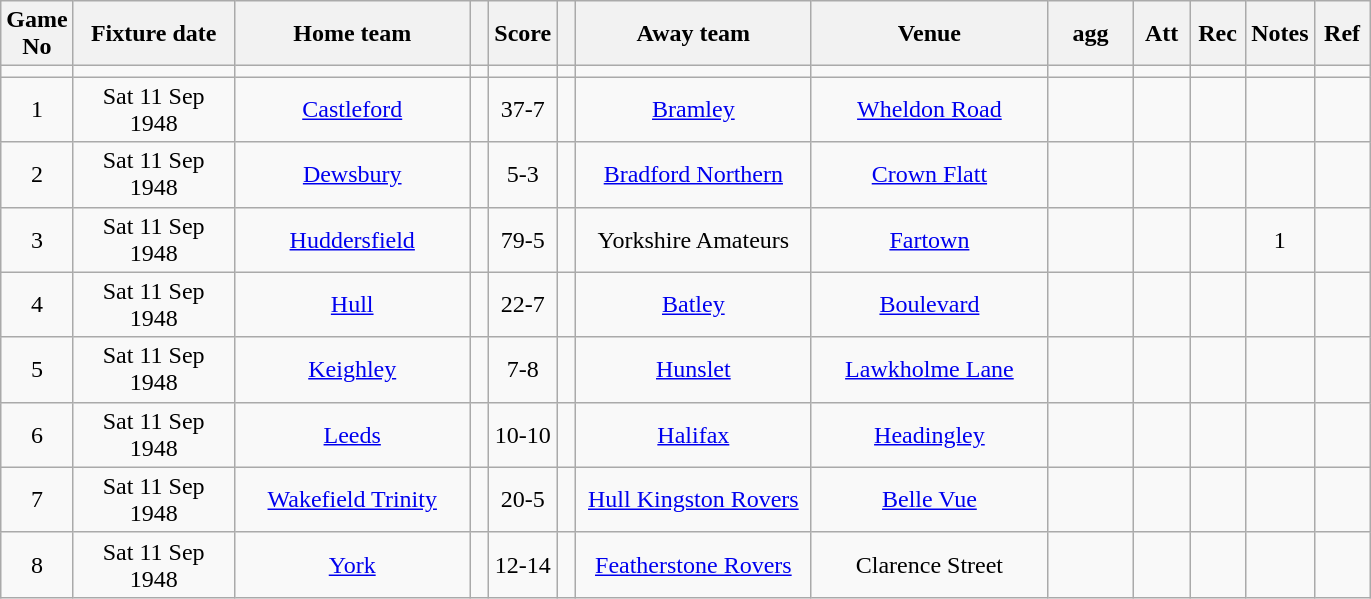<table class="wikitable" style="text-align:center;">
<tr>
<th width=20 abbr="No">Game No</th>
<th width=100 abbr="Date">Fixture date</th>
<th width=150 abbr="Home team">Home team</th>
<th width=5 abbr="space"></th>
<th width=20 abbr="Score">Score</th>
<th width=5 abbr="space"></th>
<th width=150 abbr="Away team">Away team</th>
<th width=150 abbr="Venue">Venue</th>
<th width=50 abbr="agg">agg</th>
<th width=30 abbr="Att">Att</th>
<th width=30 abbr="Rec">Rec</th>
<th width=20 abbr="Notes">Notes</th>
<th width=30 abbr="Ref">Ref</th>
</tr>
<tr>
<td></td>
<td></td>
<td></td>
<td></td>
<td></td>
<td></td>
<td></td>
<td></td>
<td></td>
<td></td>
<td></td>
<td></td>
</tr>
<tr>
<td>1</td>
<td>Sat 11 Sep 1948</td>
<td><a href='#'>Castleford</a></td>
<td></td>
<td>37-7</td>
<td></td>
<td><a href='#'>Bramley</a></td>
<td><a href='#'>Wheldon Road</a></td>
<td></td>
<td></td>
<td></td>
<td></td>
<td></td>
</tr>
<tr>
<td>2</td>
<td>Sat 11 Sep 1948</td>
<td><a href='#'>Dewsbury</a></td>
<td></td>
<td>5-3</td>
<td></td>
<td><a href='#'>Bradford Northern</a></td>
<td><a href='#'>Crown Flatt</a></td>
<td></td>
<td></td>
<td></td>
<td></td>
<td></td>
</tr>
<tr>
<td>3</td>
<td>Sat 11 Sep 1948</td>
<td><a href='#'>Huddersfield</a></td>
<td></td>
<td>79-5</td>
<td></td>
<td>Yorkshire Amateurs</td>
<td><a href='#'>Fartown</a></td>
<td></td>
<td></td>
<td></td>
<td>1</td>
<td></td>
</tr>
<tr>
<td>4</td>
<td>Sat 11 Sep 1948</td>
<td><a href='#'>Hull</a></td>
<td></td>
<td>22-7</td>
<td></td>
<td><a href='#'>Batley</a></td>
<td><a href='#'>Boulevard</a></td>
<td></td>
<td></td>
<td></td>
<td></td>
<td></td>
</tr>
<tr>
<td>5</td>
<td>Sat 11 Sep 1948</td>
<td><a href='#'>Keighley</a></td>
<td></td>
<td>7-8</td>
<td></td>
<td><a href='#'>Hunslet</a></td>
<td><a href='#'>Lawkholme Lane</a></td>
<td></td>
<td></td>
<td></td>
<td></td>
<td></td>
</tr>
<tr>
<td>6</td>
<td>Sat 11 Sep 1948</td>
<td><a href='#'>Leeds</a></td>
<td></td>
<td>10-10</td>
<td></td>
<td><a href='#'>Halifax</a></td>
<td><a href='#'>Headingley</a></td>
<td></td>
<td></td>
<td></td>
<td></td>
<td></td>
</tr>
<tr>
<td>7</td>
<td>Sat 11 Sep 1948</td>
<td><a href='#'>Wakefield Trinity</a></td>
<td></td>
<td>20-5</td>
<td></td>
<td><a href='#'>Hull Kingston Rovers</a></td>
<td><a href='#'>Belle Vue</a></td>
<td></td>
<td></td>
<td></td>
<td></td>
<td></td>
</tr>
<tr>
<td>8</td>
<td>Sat 11 Sep 1948</td>
<td><a href='#'>York</a></td>
<td></td>
<td>12-14</td>
<td></td>
<td><a href='#'>Featherstone Rovers</a></td>
<td>Clarence Street</td>
<td></td>
<td></td>
<td></td>
<td></td>
<td></td>
</tr>
</table>
